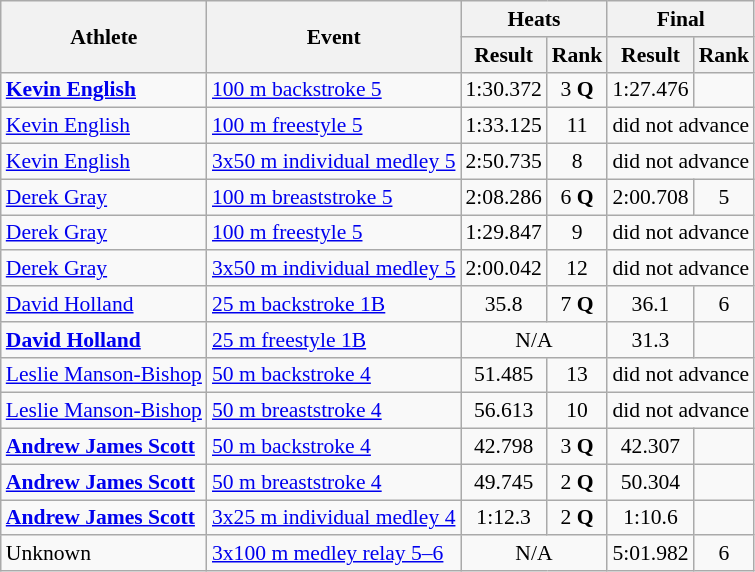<table class=wikitable style="font-size:90%">
<tr>
<th rowspan="2">Athlete</th>
<th rowspan="2">Event</th>
<th colspan="2">Heats</th>
<th colspan="2">Final</th>
</tr>
<tr>
<th>Result</th>
<th>Rank</th>
<th>Result</th>
<th>Rank</th>
</tr>
<tr>
<td><strong><a href='#'>Kevin English</a></strong></td>
<td><a href='#'>100 m backstroke 5</a></td>
<td align="center">1:30.372</td>
<td align="center">3 <strong>Q</strong></td>
<td align="center">1:27.476</td>
<td align="center"></td>
</tr>
<tr>
<td><a href='#'>Kevin English</a></td>
<td><a href='#'>100 m freestyle 5</a></td>
<td align="center">1:33.125</td>
<td align="center">11</td>
<td align="center" colspan="2">did not advance</td>
</tr>
<tr>
<td><a href='#'>Kevin English</a></td>
<td><a href='#'>3x50 m individual medley 5</a></td>
<td align="center">2:50.735</td>
<td align="center">8</td>
<td align="center" colspan="2">did not advance</td>
</tr>
<tr>
<td><a href='#'>Derek Gray</a></td>
<td><a href='#'>100 m breaststroke 5</a></td>
<td align="center">2:08.286</td>
<td align="center">6 <strong>Q</strong></td>
<td align="center">2:00.708</td>
<td align="center">5</td>
</tr>
<tr>
<td><a href='#'>Derek Gray</a></td>
<td><a href='#'>100 m freestyle 5</a></td>
<td align="center">1:29.847</td>
<td align="center">9</td>
<td align="center" colspan="2">did not advance</td>
</tr>
<tr>
<td><a href='#'>Derek Gray</a></td>
<td><a href='#'>3x50 m individual medley 5</a></td>
<td align="center">2:00.042</td>
<td align="center">12</td>
<td align="center" colspan="2">did not advance</td>
</tr>
<tr>
<td><a href='#'>David Holland</a></td>
<td><a href='#'>25 m backstroke 1B</a></td>
<td align="center">35.8</td>
<td align="center">7 <strong>Q</strong></td>
<td align="center">36.1</td>
<td align="center">6</td>
</tr>
<tr>
<td><strong><a href='#'>David Holland</a></strong></td>
<td><a href='#'>25 m freestyle 1B</a></td>
<td align="center" colspan="2">N/A</td>
<td align="center">31.3</td>
<td align="center"></td>
</tr>
<tr>
<td><a href='#'>Leslie Manson-Bishop</a></td>
<td><a href='#'>50 m backstroke 4</a></td>
<td align="center">51.485</td>
<td align="center">13</td>
<td align="center" colspan="2">did not advance</td>
</tr>
<tr>
<td><a href='#'>Leslie Manson-Bishop</a></td>
<td><a href='#'>50 m breaststroke 4</a></td>
<td align="center">56.613</td>
<td align="center">10</td>
<td align="center" colspan="2">did not advance</td>
</tr>
<tr>
<td><strong><a href='#'>Andrew James Scott</a></strong></td>
<td><a href='#'>50 m backstroke 4</a></td>
<td align="center">42.798</td>
<td align="center">3 <strong>Q</strong></td>
<td align="center">42.307</td>
<td align="center"></td>
</tr>
<tr>
<td><strong><a href='#'>Andrew James Scott</a></strong></td>
<td><a href='#'>50 m breaststroke 4</a></td>
<td align="center">49.745</td>
<td align="center">2 <strong>Q</strong></td>
<td align="center">50.304</td>
<td align="center"></td>
</tr>
<tr>
<td><strong><a href='#'>Andrew James Scott</a></strong></td>
<td><a href='#'>3x25 m individual medley 4</a></td>
<td align="center">1:12.3</td>
<td align="center">2 <strong>Q</strong></td>
<td align="center">1:10.6</td>
<td align="center"></td>
</tr>
<tr>
<td>Unknown</td>
<td><a href='#'>3x100 m medley relay 5–6</a></td>
<td align="center" colspan="2">N/A</td>
<td align="center">5:01.982</td>
<td align="center">6</td>
</tr>
</table>
